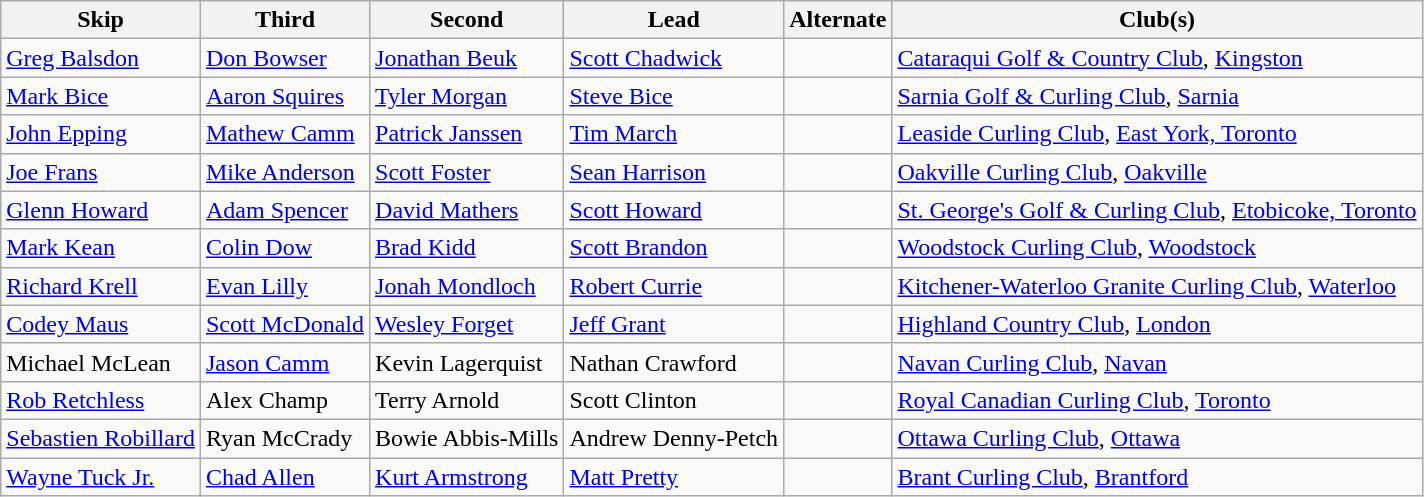<table class="wikitable" border="1">
<tr>
<th>Skip</th>
<th>Third</th>
<th>Second</th>
<th>Lead</th>
<th>Alternate</th>
<th>Club(s)</th>
</tr>
<tr>
<td><a href='#'>Greg Balsdon</a></td>
<td><a href='#'>Don Bowser</a></td>
<td><a href='#'>Jonathan Beuk</a></td>
<td><a href='#'>Scott Chadwick</a></td>
<td></td>
<td><a href='#'>Cataraqui Golf & Country Club</a>, <a href='#'>Kingston</a></td>
</tr>
<tr>
<td><a href='#'>Mark Bice</a></td>
<td><a href='#'>Aaron Squires</a></td>
<td><a href='#'>Tyler Morgan</a></td>
<td><a href='#'>Steve Bice</a></td>
<td></td>
<td><a href='#'>Sarnia Golf & Curling Club</a>, <a href='#'>Sarnia</a></td>
</tr>
<tr>
<td><a href='#'>John Epping</a></td>
<td><a href='#'>Mathew Camm</a></td>
<td><a href='#'>Patrick Janssen</a></td>
<td><a href='#'>Tim March</a></td>
<td></td>
<td><a href='#'>Leaside Curling Club</a>, <a href='#'>East York, Toronto</a></td>
</tr>
<tr>
<td><a href='#'>Joe Frans</a></td>
<td><a href='#'>Mike Anderson</a></td>
<td><a href='#'>Scott Foster</a></td>
<td><a href='#'>Sean Harrison</a></td>
<td></td>
<td><a href='#'>Oakville Curling Club</a>, <a href='#'>Oakville</a></td>
</tr>
<tr>
<td><a href='#'>Glenn Howard</a></td>
<td><a href='#'>Adam Spencer</a></td>
<td><a href='#'>David Mathers</a></td>
<td><a href='#'>Scott Howard</a></td>
<td></td>
<td><a href='#'>St. George's Golf & Curling Club</a>, <a href='#'>Etobicoke, Toronto</a></td>
</tr>
<tr>
<td><a href='#'>Mark Kean</a></td>
<td><a href='#'>Colin Dow</a></td>
<td><a href='#'>Brad Kidd</a></td>
<td><a href='#'>Scott Brandon</a></td>
<td></td>
<td><a href='#'>Woodstock Curling Club</a>, <a href='#'>Woodstock</a></td>
</tr>
<tr>
<td><a href='#'>Richard Krell</a></td>
<td><a href='#'>Evan Lilly</a></td>
<td><a href='#'>Jonah Mondloch</a></td>
<td><a href='#'>Robert Currie</a></td>
<td></td>
<td><a href='#'>Kitchener-Waterloo Granite Curling Club</a>, <a href='#'>Waterloo</a></td>
</tr>
<tr>
<td><a href='#'>Codey Maus</a></td>
<td><a href='#'>Scott McDonald</a></td>
<td><a href='#'>Wesley Forget</a></td>
<td><a href='#'>Jeff Grant</a></td>
<td></td>
<td><a href='#'>Highland Country Club</a>, <a href='#'>London</a></td>
</tr>
<tr>
<td>Michael McLean</td>
<td><a href='#'>Jason Camm</a></td>
<td>Kevin Lagerquist</td>
<td>Nathan Crawford</td>
<td></td>
<td><a href='#'>Navan Curling Club</a>, <a href='#'>Navan</a></td>
</tr>
<tr>
<td><a href='#'>Rob Retchless</a></td>
<td>Alex Champ</td>
<td>Terry Arnold</td>
<td>Scott Clinton</td>
<td></td>
<td><a href='#'>Royal Canadian Curling Club</a>, <a href='#'>Toronto</a></td>
</tr>
<tr>
<td><a href='#'>Sebastien Robillard</a></td>
<td>Ryan McCrady</td>
<td>Bowie Abbis-Mills</td>
<td>Andrew Denny-Petch</td>
<td></td>
<td><a href='#'>Ottawa Curling Club</a>, <a href='#'>Ottawa</a></td>
</tr>
<tr>
<td><a href='#'>Wayne Tuck Jr.</a></td>
<td><a href='#'>Chad Allen</a></td>
<td><a href='#'>Kurt Armstrong</a></td>
<td><a href='#'>Matt Pretty</a></td>
<td></td>
<td><a href='#'>Brant Curling Club</a>, <a href='#'>Brantford</a></td>
</tr>
</table>
